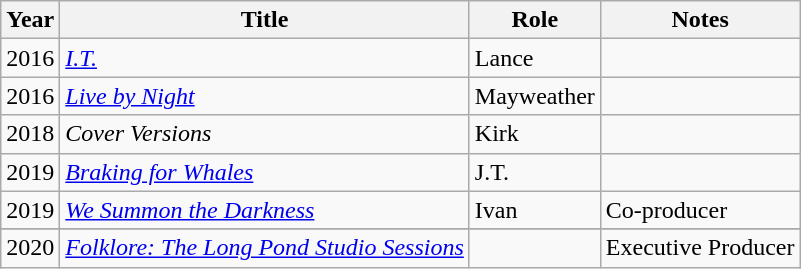<table class="wikitable sortable">
<tr>
<th>Year</th>
<th>Title</th>
<th>Role</th>
<th class="unsortable">Notes</th>
</tr>
<tr>
<td>2016</td>
<td><em><a href='#'>I.T.</a></em></td>
<td>Lance</td>
<td></td>
</tr>
<tr>
<td>2016</td>
<td><em><a href='#'>Live by Night</a></em></td>
<td>Mayweather</td>
<td></td>
</tr>
<tr>
<td>2018</td>
<td><em>Cover Versions</em></td>
<td>Kirk</td>
<td></td>
</tr>
<tr>
<td>2019</td>
<td><em><a href='#'>Braking for Whales</a></em></td>
<td>J.T.</td>
<td></td>
</tr>
<tr>
<td>2019</td>
<td><em><a href='#'>We Summon the Darkness</a></em></td>
<td>Ivan</td>
<td>Co-producer</td>
</tr>
<tr>
</tr>
<tr>
<td>2020</td>
<td><em><a href='#'>Folklore: The Long Pond Studio Sessions</a></em></td>
<td></td>
<td>Executive Producer</td>
</tr>
</table>
